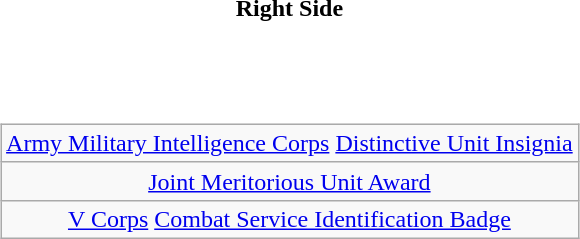<table class="toccolours collapsible collapsed" style="width:80%; background:transparent;">
<tr>
<th colspan=>Right Side</th>
</tr>
<tr>
<td colspan="2"><br><table style="margin:1em auto; text-align:center;">
<tr>
<td colspan="3"></td>
</tr>
<tr>
<td colspan="3"></td>
</tr>
<tr>
<td colspan="3"></td>
</tr>
</table>
<table class="wikitable" style="margin:1em auto; text-align:center;">
<tr>
<td colspan="5"><a href='#'>Army Military Intelligence Corps</a> <a href='#'>Distinctive Unit Insignia</a></td>
</tr>
<tr>
<td colspan="3"><a href='#'>Joint Meritorious Unit Award</a></td>
</tr>
<tr>
<td colspan="5"><a href='#'>V Corps</a> <a href='#'>Combat Service Identification Badge</a></td>
</tr>
</table>
</td>
</tr>
</table>
